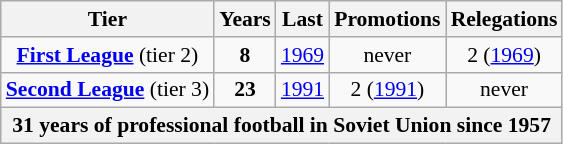<table class="wikitable sortable" style="font-size:90%; text-align: center;">
<tr>
<th>Tier</th>
<th>Years</th>
<th>Last</th>
<th>Promotions</th>
<th>Relegations</th>
</tr>
<tr>
<td align=center><strong><a href='#'>First League</a></strong> (tier 2)</td>
<td><strong>8</strong></td>
<td><a href='#'>1969</a></td>
<td>never</td>
<td> 2 (<a href='#'>1969</a>)</td>
</tr>
<tr>
<td align=center><strong><a href='#'>Second League</a></strong> (tier 3)</td>
<td><strong>23</strong></td>
<td><a href='#'>1991</a></td>
<td> 2 (<a href='#'>1991</a>)</td>
<td>never</td>
</tr>
<tr>
<th colspan=5>31 years of professional football in Soviet Union since 1957</th>
</tr>
</table>
